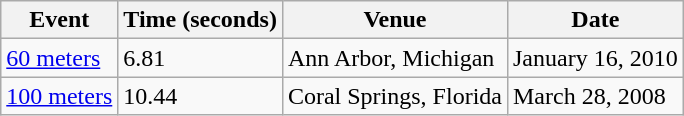<table class="wikitable">
<tr>
<th>Event</th>
<th>Time (seconds)</th>
<th>Venue</th>
<th>Date</th>
</tr>
<tr>
<td><a href='#'>60 meters</a></td>
<td>6.81</td>
<td>Ann Arbor, Michigan</td>
<td>January 16, 2010</td>
</tr>
<tr>
<td><a href='#'>100 meters</a></td>
<td>10.44</td>
<td>Coral Springs, Florida</td>
<td>March 28, 2008</td>
</tr>
</table>
